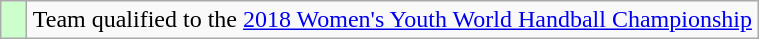<table class="wikitable" style="text-align: center;">
<tr>
<td width=10px bgcolor=#ccffcc></td>
<td width=480px>Team qualified to the <a href='#'>2018 Women's Youth World Handball Championship</a></td>
</tr>
</table>
